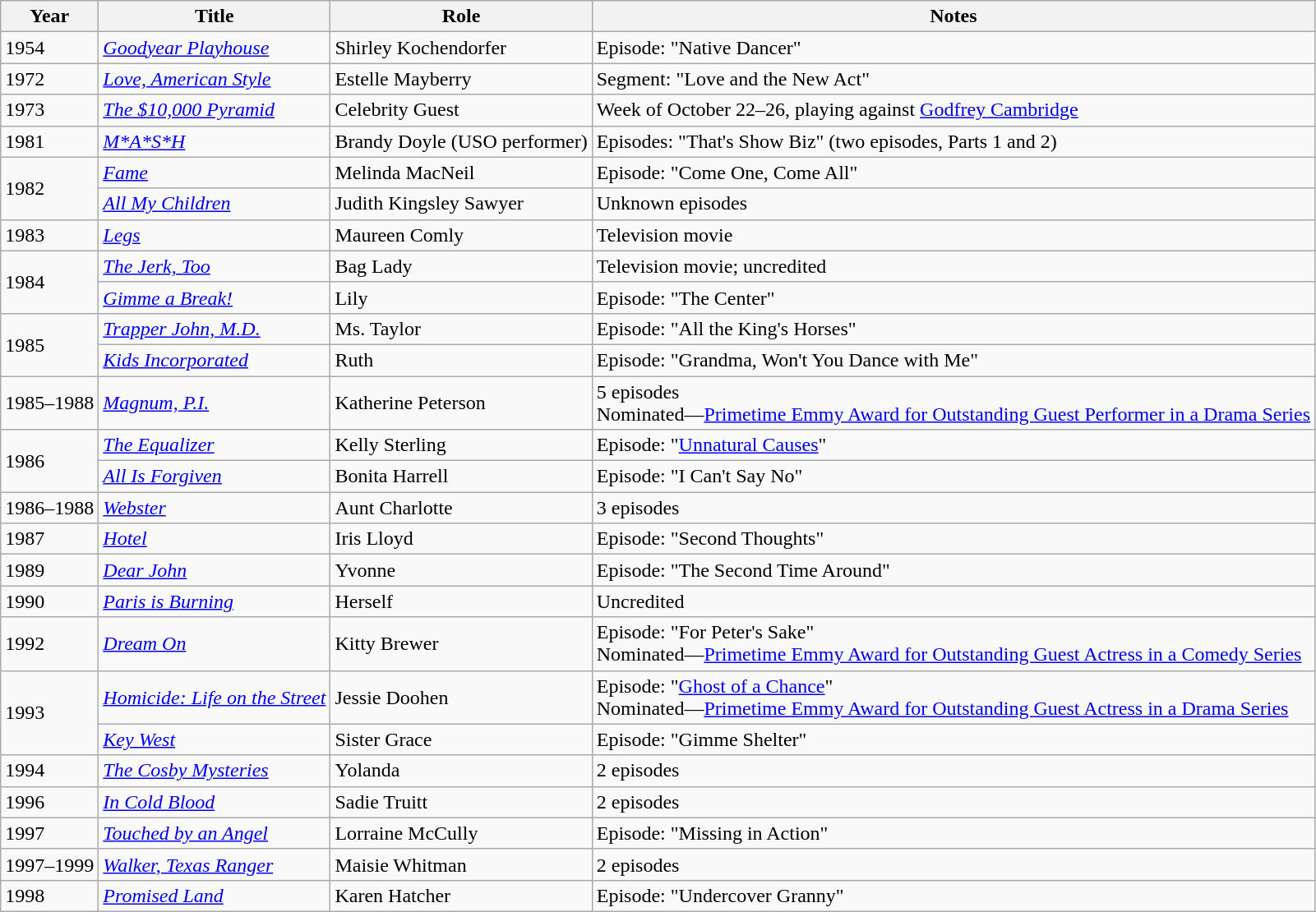<table class="wikitable sortable">
<tr>
<th>Year</th>
<th>Title</th>
<th>Role</th>
<th>Notes</th>
</tr>
<tr>
<td>1954</td>
<td><em><a href='#'>Goodyear Playhouse</a></em></td>
<td>Shirley Kochendorfer</td>
<td>Episode: "Native Dancer"</td>
</tr>
<tr>
<td>1972</td>
<td><em><a href='#'>Love, American Style</a></em></td>
<td>Estelle Mayberry</td>
<td>Segment: "Love and the New Act"</td>
</tr>
<tr>
<td>1973</td>
<td><em><a href='#'>The $10,000 Pyramid</a></em></td>
<td>Celebrity Guest</td>
<td>Week of October 22–26, playing against <a href='#'>Godfrey Cambridge</a></td>
</tr>
<tr>
<td>1981</td>
<td><em><a href='#'>M*A*S*H</a></em></td>
<td>Brandy Doyle (USO performer)</td>
<td>Episodes: "That's Show Biz" (two episodes, Parts 1 and 2)</td>
</tr>
<tr>
<td rowspan="2">1982</td>
<td><em><a href='#'>Fame</a></em></td>
<td>Melinda MacNeil</td>
<td>Episode: "Come One, Come All"</td>
</tr>
<tr>
<td><em><a href='#'>All My Children</a></em></td>
<td>Judith Kingsley Sawyer</td>
<td>Unknown episodes</td>
</tr>
<tr>
<td>1983</td>
<td><em><a href='#'>Legs</a></em></td>
<td>Maureen Comly</td>
<td>Television movie</td>
</tr>
<tr>
<td rowspan="2">1984</td>
<td><em><a href='#'>The Jerk, Too</a></em></td>
<td>Bag Lady</td>
<td>Television movie; uncredited</td>
</tr>
<tr>
<td><em><a href='#'>Gimme a Break!</a></em></td>
<td>Lily</td>
<td>Episode: "The Center"</td>
</tr>
<tr>
<td rowspan="2">1985</td>
<td><em><a href='#'>Trapper John, M.D.</a></em></td>
<td>Ms. Taylor</td>
<td>Episode: "All the King's Horses"</td>
</tr>
<tr>
<td><em><a href='#'>Kids Incorporated</a></em></td>
<td>Ruth</td>
<td>Episode: "Grandma, Won't You Dance with Me"</td>
</tr>
<tr>
<td>1985–1988</td>
<td><em><a href='#'>Magnum, P.I.</a></em></td>
<td>Katherine Peterson</td>
<td>5 episodes<br>Nominated—<a href='#'>Primetime Emmy Award for Outstanding Guest Performer in a Drama Series</a> </td>
</tr>
<tr>
<td rowspan="2">1986</td>
<td><em><a href='#'>The Equalizer</a></em></td>
<td>Kelly Sterling</td>
<td>Episode: "<a href='#'>Unnatural Causes</a>"</td>
</tr>
<tr>
<td><em><a href='#'>All Is Forgiven</a></em></td>
<td>Bonita Harrell</td>
<td>Episode: "I Can't Say No"</td>
</tr>
<tr>
<td>1986–1988</td>
<td><em><a href='#'>Webster</a></em></td>
<td>Aunt Charlotte</td>
<td>3 episodes</td>
</tr>
<tr>
<td>1987</td>
<td><em><a href='#'>Hotel</a></em></td>
<td>Iris Lloyd</td>
<td>Episode: "Second Thoughts"</td>
</tr>
<tr>
<td>1989</td>
<td><em><a href='#'>Dear John</a></em></td>
<td>Yvonne</td>
<td>Episode: "The Second Time Around"</td>
</tr>
<tr>
<td>1990</td>
<td><em><a href='#'>Paris is Burning</a></em></td>
<td>Herself</td>
<td>Uncredited</td>
</tr>
<tr>
<td>1992</td>
<td><em><a href='#'>Dream On</a></em></td>
<td>Kitty Brewer</td>
<td>Episode: "For Peter's Sake"<br>Nominated—<a href='#'>Primetime Emmy Award for Outstanding Guest Actress in a Comedy Series</a> </td>
</tr>
<tr>
<td rowspan="2">1993</td>
<td><em><a href='#'>Homicide: Life on the Street</a></em></td>
<td>Jessie Doohen</td>
<td>Episode: "<a href='#'>Ghost of a Chance</a>"<br>Nominated—<a href='#'>Primetime Emmy Award for Outstanding Guest Actress in a Drama Series</a> </td>
</tr>
<tr>
<td><em><a href='#'>Key West</a></em></td>
<td>Sister Grace</td>
<td>Episode: "Gimme Shelter"</td>
</tr>
<tr>
<td>1994</td>
<td><em><a href='#'>The Cosby Mysteries</a></em></td>
<td>Yolanda</td>
<td>2 episodes</td>
</tr>
<tr>
<td>1996</td>
<td><em><a href='#'>In Cold Blood</a></em></td>
<td>Sadie Truitt</td>
<td>2 episodes</td>
</tr>
<tr>
<td>1997</td>
<td><em><a href='#'>Touched by an Angel</a></em></td>
<td>Lorraine McCully</td>
<td>Episode: "Missing in Action"</td>
</tr>
<tr>
<td>1997–1999</td>
<td><em><a href='#'>Walker, Texas Ranger</a></em></td>
<td>Maisie Whitman</td>
<td>2 episodes</td>
</tr>
<tr>
<td>1998</td>
<td><em><a href='#'>Promised Land</a></em></td>
<td>Karen Hatcher</td>
<td>Episode: "Undercover Granny"</td>
</tr>
</table>
